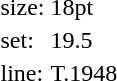<table style="margin-left:40px;">
<tr>
<td>size:</td>
<td>18pt</td>
</tr>
<tr>
<td>set:</td>
<td>19.5</td>
</tr>
<tr>
<td>line:</td>
<td>T.1948</td>
</tr>
</table>
